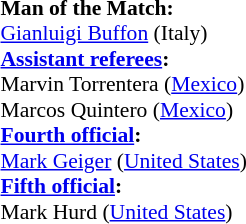<table width=50% style="font-size: 90%">
<tr>
<td><br><strong>Man of the Match:</strong>
<br><a href='#'>Gianluigi Buffon</a> (Italy)<br><strong><a href='#'>Assistant referees</a>:</strong>
<br>Marvin Torrentera (<a href='#'>Mexico</a>)
<br>Marcos Quintero (<a href='#'>Mexico</a>)
<br><strong><a href='#'>Fourth official</a>:</strong>
<br><a href='#'>Mark Geiger</a> (<a href='#'>United States</a>)
<br><strong><a href='#'>Fifth official</a>:</strong>
<br>Mark Hurd (<a href='#'>United States</a>)</td>
</tr>
</table>
